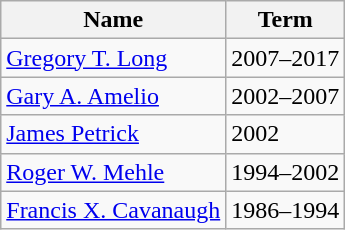<table class="wikitable">
<tr>
<th>Name</th>
<th>Term</th>
</tr>
<tr>
<td><a href='#'>Gregory T. Long</a></td>
<td>2007–2017</td>
</tr>
<tr>
<td><a href='#'>Gary A. Amelio</a></td>
<td>2002–2007</td>
</tr>
<tr>
<td><a href='#'>James Petrick</a></td>
<td>2002</td>
</tr>
<tr>
<td><a href='#'>Roger W. Mehle</a></td>
<td>1994–2002</td>
</tr>
<tr>
<td><a href='#'>Francis X. Cavanaugh</a></td>
<td>1986–1994</td>
</tr>
</table>
